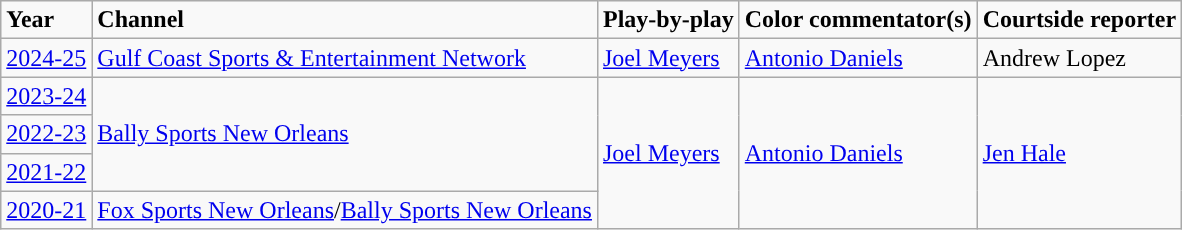<table class="wikitable">
<tr>
<td><strong>Year</strong></td>
<td><strong>Channel</strong></td>
<td><strong>Play-by-play</strong></td>
<td><strong>Color commentator(s)</strong></td>
<td><strong>Courtside reporter</strong></td>
</tr>
<tr>
<td><a href='#'>2024-25</a></td>
<td><a href='#'>Gulf Coast Sports & Entertainment Network</a></td>
<td><a href='#'>Joel Meyers</a></td>
<td><a href='#'>Antonio Daniels</a></td>
<td>Andrew Lopez</td>
</tr>
<tr>
<td><a href='#'>2023-24</a></td>
<td rowspan=3><a href='#'>Bally Sports New Orleans</a></td>
<td rowspan=4><a href='#'>Joel Meyers</a></td>
<td rowspan=4><a href='#'>Antonio Daniels</a></td>
<td rowspan=4><a href='#'>Jen Hale</a></td>
</tr>
<tr>
<td><a href='#'>2022-23</a></td>
</tr>
<tr>
<td><a href='#'>2021-22</a></td>
</tr>
<tr>
<td><a href='#'>2020-21</a></td>
<td><a href='#'>Fox Sports New Orleans</a>/<a href='#'>Bally Sports New Orleans</a></td>
</tr>
</table>
